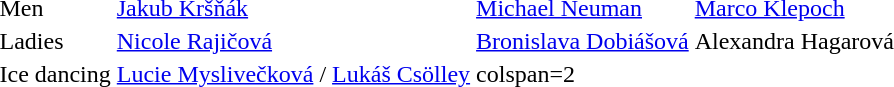<table>
<tr>
<td>Men</td>
<td><a href='#'>Jakub Kršňák</a></td>
<td><a href='#'>Michael Neuman</a></td>
<td><a href='#'>Marco Klepoch</a></td>
</tr>
<tr>
<td>Ladies</td>
<td><a href='#'>Nicole Rajičová</a></td>
<td><a href='#'>Bronislava Dobiášová</a></td>
<td>Alexandra Hagarová</td>
</tr>
<tr>
<td>Ice dancing</td>
<td><a href='#'>Lucie Myslivečková</a> / <a href='#'>Lukáš Csölley</a></td>
<td>colspan=2 </td>
</tr>
</table>
